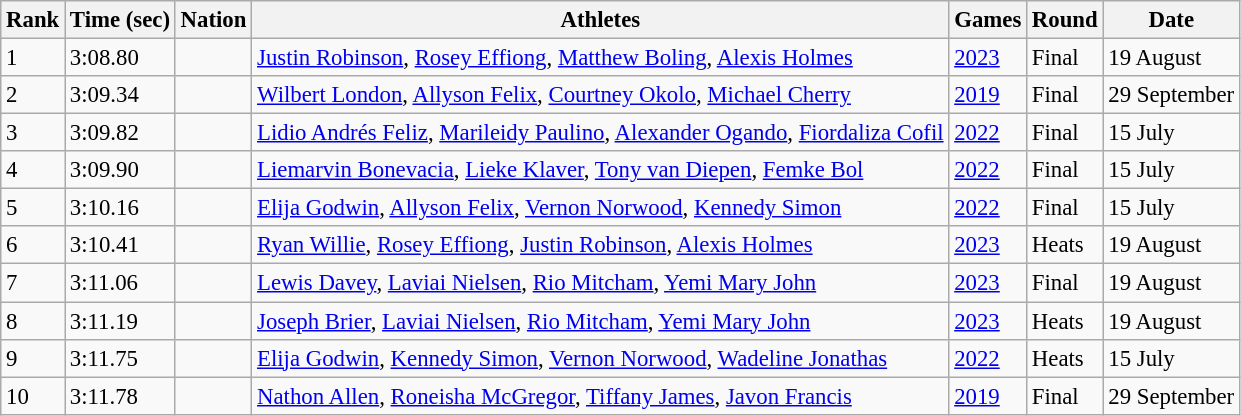<table class=wikitable style="font-size:95%">
<tr>
<th>Rank</th>
<th>Time (sec)</th>
<th>Nation</th>
<th>Athletes</th>
<th>Games</th>
<th>Round</th>
<th>Date</th>
</tr>
<tr>
<td>1</td>
<td>3:08.80</td>
<td align="left"></td>
<td><a href='#'>Justin Robinson</a>, <a href='#'>Rosey Effiong</a>, <a href='#'>Matthew Boling</a>, <a href='#'>Alexis Holmes</a></td>
<td><a href='#'>2023</a></td>
<td>Final</td>
<td>19 August</td>
</tr>
<tr>
<td>2</td>
<td>3:09.34</td>
<td align="left"></td>
<td><a href='#'>Wilbert London</a>, <a href='#'>Allyson Felix</a>, <a href='#'>Courtney Okolo</a>, <a href='#'>Michael Cherry</a></td>
<td><a href='#'>2019</a></td>
<td>Final</td>
<td>29 September</td>
</tr>
<tr>
<td>3</td>
<td>3:09.82</td>
<td align="left"></td>
<td><a href='#'>Lidio Andrés Feliz</a>, <a href='#'>Marileidy Paulino</a>, <a href='#'>Alexander Ogando</a>, <a href='#'>Fiordaliza Cofil</a></td>
<td><a href='#'>2022</a></td>
<td>Final</td>
<td>15 July</td>
</tr>
<tr>
<td>4</td>
<td>3:09.90</td>
<td align="left"></td>
<td><a href='#'>Liemarvin Bonevacia</a>, <a href='#'>Lieke Klaver</a>, <a href='#'>Tony van Diepen</a>, <a href='#'>Femke Bol</a></td>
<td><a href='#'>2022</a></td>
<td>Final</td>
<td>15 July</td>
</tr>
<tr>
<td>5</td>
<td>3:10.16</td>
<td align="left"></td>
<td><a href='#'>Elija Godwin</a>, <a href='#'>Allyson Felix</a>, <a href='#'>Vernon Norwood</a>, <a href='#'>Kennedy Simon</a></td>
<td><a href='#'>2022</a></td>
<td>Final</td>
<td>15 July</td>
</tr>
<tr>
<td>6</td>
<td>3:10.41</td>
<td align="left"></td>
<td><a href='#'>Ryan Willie</a>, <a href='#'>Rosey Effiong</a>, <a href='#'>Justin Robinson</a>, <a href='#'>Alexis Holmes</a></td>
<td><a href='#'>2023</a></td>
<td>Heats</td>
<td>19 August</td>
</tr>
<tr>
<td>7</td>
<td>3:11.06</td>
<td align="left"></td>
<td><a href='#'>Lewis Davey</a>, <a href='#'>Laviai Nielsen</a>, <a href='#'>Rio Mitcham</a>, <a href='#'>Yemi Mary John</a></td>
<td><a href='#'>2023</a></td>
<td>Final</td>
<td>19 August</td>
</tr>
<tr>
<td>8</td>
<td>3:11.19</td>
<td align="left"></td>
<td><a href='#'>Joseph Brier</a>, <a href='#'>Laviai Nielsen</a>, <a href='#'>Rio Mitcham</a>, <a href='#'>Yemi Mary John</a></td>
<td><a href='#'>2023</a></td>
<td>Heats</td>
<td>19 August</td>
</tr>
<tr>
<td>9</td>
<td>3:11.75</td>
<td align="left"></td>
<td><a href='#'>Elija Godwin</a>, <a href='#'>Kennedy Simon</a>, <a href='#'>Vernon Norwood</a>, <a href='#'>Wadeline Jonathas</a></td>
<td><a href='#'>2022</a></td>
<td>Heats</td>
<td>15 July</td>
</tr>
<tr>
<td>10</td>
<td>3:11.78</td>
<td align="left"></td>
<td><a href='#'>Nathon Allen</a>, <a href='#'>Roneisha McGregor</a>, <a href='#'>Tiffany James</a>, <a href='#'>Javon Francis</a></td>
<td><a href='#'>2019</a></td>
<td>Final</td>
<td>29 September</td>
</tr>
</table>
